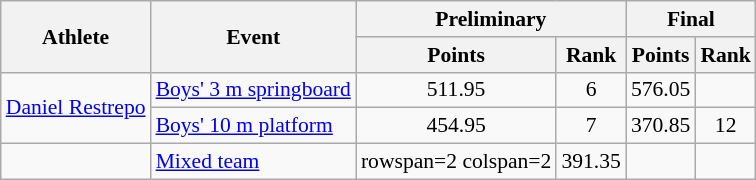<table class="wikitable" style="text-align:center;font-size:90%">
<tr>
<th rowspan=2>Athlete</th>
<th rowspan=2>Event</th>
<th colspan=2>Preliminary</th>
<th colspan=2>Final</th>
</tr>
<tr>
<th>Points</th>
<th>Rank</th>
<th>Points</th>
<th>Rank</th>
</tr>
<tr>
<td align=left rowspan=2><a href='#'>Daniel Restrepo</a></td>
<td align=left><a href='#'>Boys' 3 m springboard</a></td>
<td>511.95</td>
<td>6</td>
<td>576.05</td>
<td></td>
</tr>
<tr>
<td align=left><a href='#'>Boys' 10 m platform</a></td>
<td>454.95</td>
<td>7</td>
<td>370.85</td>
<td>12</td>
</tr>
<tr>
<td align=left><br></td>
<td rowspan=2 align=left><a href='#'>Mixed team</a></td>
<td>rowspan=2 colspan=2 </td>
<td>391.35</td>
<td></td>
</tr>
</table>
